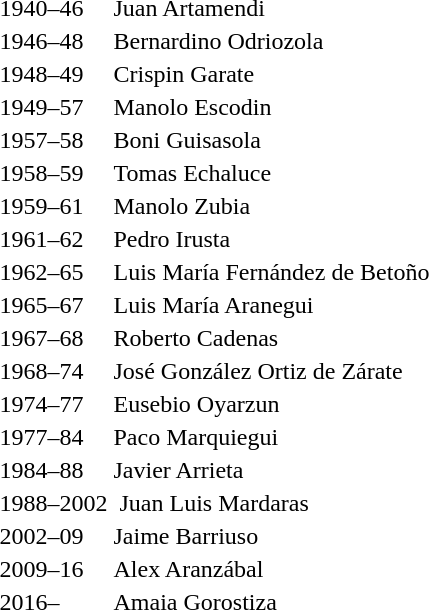<table class= border="0">
<tr>
<td>1940–46</td>
<td>Juan Artamendi</td>
</tr>
<tr>
<td>1946–48</td>
<td>Bernardino Odriozola</td>
</tr>
<tr>
<td>1948–49</td>
<td>Crispin Garate</td>
</tr>
<tr>
<td>1949–57</td>
<td>Manolo Escodin</td>
</tr>
<tr>
<td>1957–58</td>
<td>Boni Guisasola</td>
</tr>
<tr>
<td>1958–59</td>
<td>Tomas Echaluce</td>
</tr>
<tr>
<td>1959–61</td>
<td>Manolo Zubia</td>
</tr>
<tr>
<td>1961–62</td>
<td>Pedro Irusta</td>
</tr>
<tr>
<td>1962–65</td>
<td>Luis María Fernández de Betoño</td>
</tr>
<tr>
<td>1965–67</td>
<td>Luis María Aranegui</td>
</tr>
<tr>
<td>1967–68</td>
<td>Roberto Cadenas</td>
</tr>
<tr>
<td>1968–74</td>
<td>José González Ortiz de Zárate</td>
</tr>
<tr>
<td>1974–77</td>
<td>Eusebio Oyarzun</td>
</tr>
<tr>
<td>1977–84</td>
<td>Paco Marquiegui</td>
</tr>
<tr>
<td>1984–88</td>
<td>Javier Arrieta</td>
</tr>
<tr>
<td>1988–2002</td>
<td> Juan Luis Mardaras</td>
</tr>
<tr>
<td>2002–09</td>
<td>Jaime Barriuso</td>
</tr>
<tr>
<td>2009–16</td>
<td>Alex Aranzábal</td>
</tr>
<tr>
<td>2016–</td>
<td>Amaia Gorostiza</td>
</tr>
</table>
